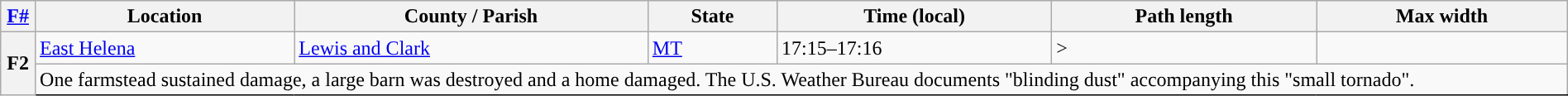<table class="wikitable sortable" style="width:100%;">
<tr>
<th scope="col" align="center"><a href='#'>F#</a><br></th>
<th scope="col" align="center" class="unsortable">Location</th>
<th scope="col" align="center" class="unsortable">County / Parish</th>
<th scope="col" align="center">State</th>
<th scope="col" align="center">Time (local)</th>
<th scope="col" align="center">Path length</th>
<th scope="col" align="center">Max width</th>
</tr>
<tr>
<th scope="row" rowspan="2" style="background-color:#">F2</th>
<td><a href='#'>East Helena</a></td>
<td><a href='#'>Lewis and Clark</a></td>
<td><a href='#'>MT</a></td>
<td>17:15–17:16</td>
<td>></td>
<td></td>
</tr>
<tr class="expand-child">
<td colspan="6" style="border-bottom: 1px solid black;">One farmstead sustained damage, a large barn was destroyed and a home damaged. The U.S. Weather Bureau documents "blinding dust" accompanying this "small tornado".</td>
</tr>
</table>
